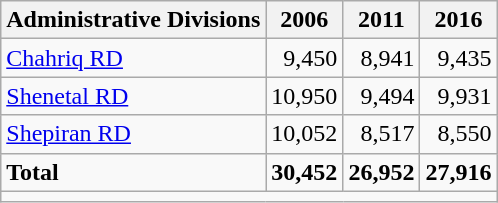<table class="wikitable">
<tr>
<th>Administrative Divisions</th>
<th>2006</th>
<th>2011</th>
<th>2016</th>
</tr>
<tr>
<td><a href='#'>Chahriq RD</a></td>
<td style="text-align: right;">9,450</td>
<td style="text-align: right;">8,941</td>
<td style="text-align: right;">9,435</td>
</tr>
<tr>
<td><a href='#'>Shenetal RD</a></td>
<td style="text-align: right;">10,950</td>
<td style="text-align: right;">9,494</td>
<td style="text-align: right;">9,931</td>
</tr>
<tr>
<td><a href='#'>Shepiran RD</a></td>
<td style="text-align: right;">10,052</td>
<td style="text-align: right;">8,517</td>
<td style="text-align: right;">8,550</td>
</tr>
<tr>
<td><strong>Total</strong></td>
<td style="text-align: right;"><strong>30,452</strong></td>
<td style="text-align: right;"><strong>26,952</strong></td>
<td style="text-align: right;"><strong>27,916</strong></td>
</tr>
<tr>
<td colspan=4></td>
</tr>
</table>
